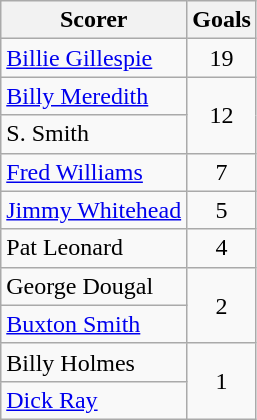<table class="wikitable">
<tr>
<th>Scorer</th>
<th>Goals</th>
</tr>
<tr>
<td> <a href='#'>Billie Gillespie</a></td>
<td align=center>19</td>
</tr>
<tr>
<td> <a href='#'>Billy Meredith</a></td>
<td rowspan="2" align=center>12</td>
</tr>
<tr>
<td>S. Smith</td>
</tr>
<tr>
<td> <a href='#'>Fred Williams</a></td>
<td align=center>7</td>
</tr>
<tr>
<td> <a href='#'>Jimmy Whitehead</a></td>
<td align=center>5</td>
</tr>
<tr>
<td>Pat Leonard</td>
<td align=center>4</td>
</tr>
<tr>
<td>George Dougal</td>
<td rowspan="2" align=center>2</td>
</tr>
<tr>
<td> <a href='#'>Buxton Smith</a></td>
</tr>
<tr>
<td>Billy Holmes</td>
<td rowspan="2" align=center>1</td>
</tr>
<tr>
<td> <a href='#'>Dick Ray</a></td>
</tr>
</table>
